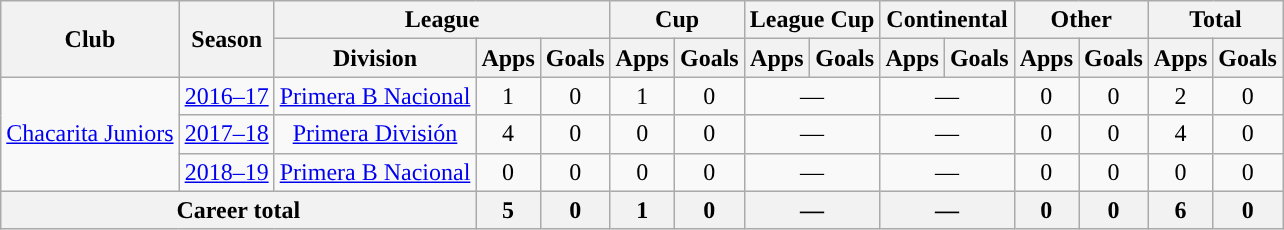<table class="wikitable" style="text-align:center">
<tr>
<th rowspan="2">Club</th>
<th rowspan="2">Season</th>
<th colspan="3">League</th>
<th colspan="2">Cup</th>
<th colspan="2">League Cup</th>
<th colspan="2">Continental</th>
<th colspan="2">Other</th>
<th colspan="2">Total</th>
</tr>
<tr>
<th>Division</th>
<th>Apps</th>
<th>Goals</th>
<th>Apps</th>
<th>Goals</th>
<th>Apps</th>
<th>Goals</th>
<th>Apps</th>
<th>Goals</th>
<th>Apps</th>
<th>Goals</th>
<th>Apps</th>
<th>Goals</th>
</tr>
<tr>
<td rowspan="3"><a href='#'>Chacarita Juniors</a></td>
<td><a href='#'>2016–17</a></td>
<td rowspan="1"><a href='#'>Primera B Nacional</a></td>
<td>1</td>
<td>0</td>
<td>1</td>
<td>0</td>
<td colspan="2">—</td>
<td colspan="2">—</td>
<td>0</td>
<td>0</td>
<td>2</td>
<td>0</td>
</tr>
<tr>
<td><a href='#'>2017–18</a></td>
<td rowspan="1"><a href='#'>Primera División</a></td>
<td>4</td>
<td>0</td>
<td>0</td>
<td>0</td>
<td colspan="2">—</td>
<td colspan="2">—</td>
<td>0</td>
<td>0</td>
<td>4</td>
<td>0</td>
</tr>
<tr>
<td><a href='#'>2018–19</a></td>
<td rowspan="1"><a href='#'>Primera B Nacional</a></td>
<td>0</td>
<td>0</td>
<td>0</td>
<td>0</td>
<td colspan="2">—</td>
<td colspan="2">—</td>
<td>0</td>
<td>0</td>
<td>0</td>
<td>0</td>
</tr>
<tr>
<th colspan="3">Career total</th>
<th>5</th>
<th>0</th>
<th>1</th>
<th>0</th>
<th colspan="2">—</th>
<th colspan="2">—</th>
<th>0</th>
<th>0</th>
<th>6</th>
<th>0</th>
</tr>
</table>
